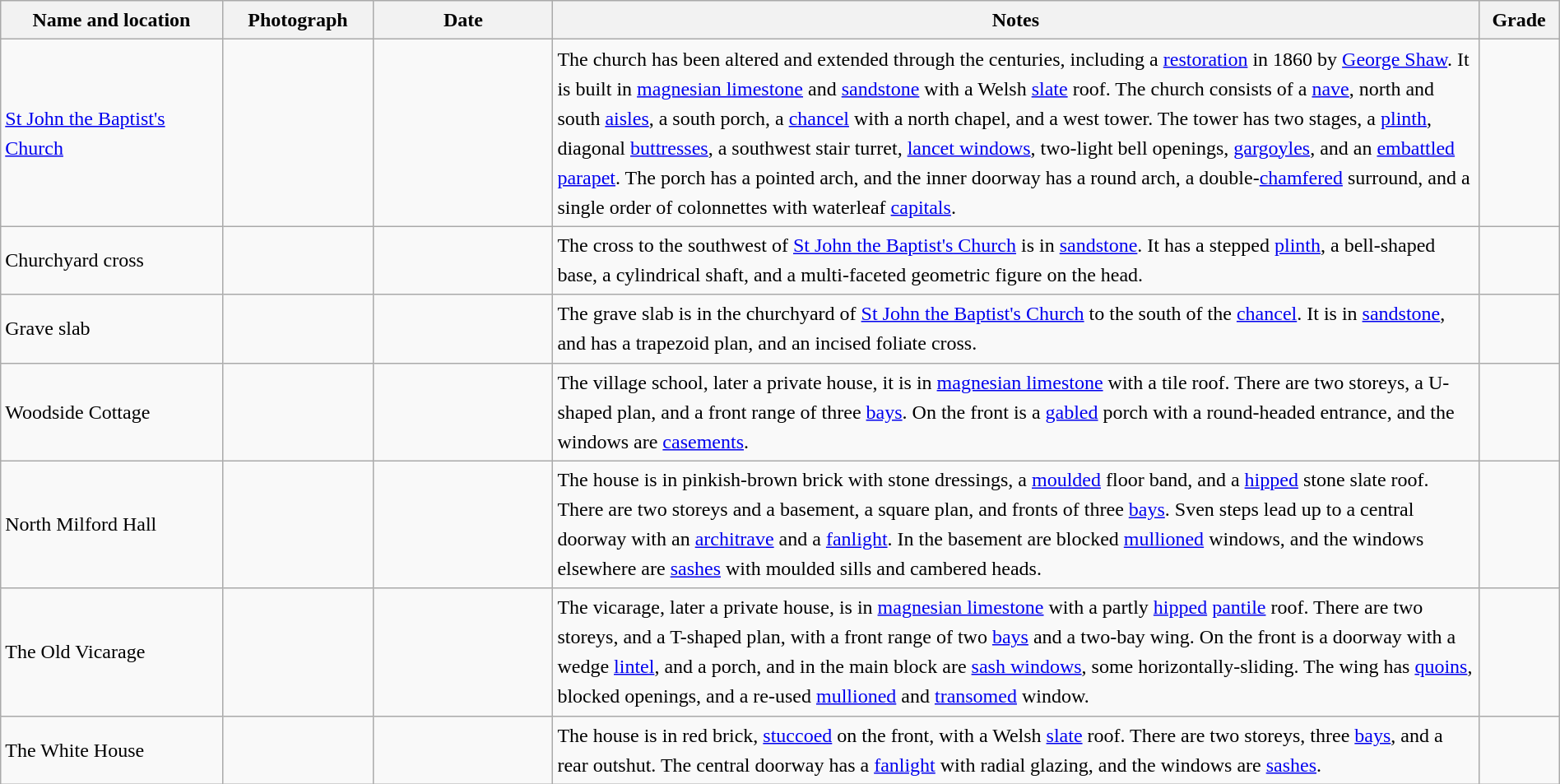<table class="wikitable sortable plainrowheaders" style="width:100%; border:0px; text-align:left; line-height:150%">
<tr>
<th scope="col"  style="width:150px">Name and location</th>
<th scope="col"  style="width:100px" class="unsortable">Photograph</th>
<th scope="col"  style="width:120px">Date</th>
<th scope="col"  style="width:650px" class="unsortable">Notes</th>
<th scope="col"  style="width:50px">Grade</th>
</tr>
<tr>
<td><a href='#'>St John the Baptist's Church</a><br><small></small></td>
<td></td>
<td align="center"></td>
<td>The church has been altered and extended through the centuries, including a <a href='#'>restoration</a> in 1860 by <a href='#'>George Shaw</a>. It is built in <a href='#'>magnesian limestone</a> and <a href='#'>sandstone</a> with a Welsh <a href='#'>slate</a> roof. The church consists of a <a href='#'>nave</a>, north and south <a href='#'>aisles</a>, a south porch, a <a href='#'>chancel</a> with a north chapel, and a west tower.  The tower has two stages, a <a href='#'>plinth</a>, diagonal <a href='#'>buttresses</a>, a southwest stair turret, <a href='#'>lancet windows</a>, two-light bell openings, <a href='#'>gargoyles</a>, and an <a href='#'>embattled</a> <a href='#'>parapet</a>. The porch has a pointed arch, and the inner doorway has a round arch, a double-<a href='#'>chamfered</a> surround, and a single order of colonnettes with waterleaf <a href='#'>capitals</a>.</td>
<td align="center" ></td>
</tr>
<tr>
<td>Churchyard cross<br><small></small></td>
<td></td>
<td align="center"></td>
<td>The cross to the southwest of <a href='#'>St John the Baptist's Church</a> is in <a href='#'>sandstone</a>. It has a stepped <a href='#'>plinth</a>, a bell-shaped base, a cylindrical shaft, and a multi-faceted geometric figure on the head.</td>
<td align="center" ></td>
</tr>
<tr>
<td>Grave slab<br><small></small></td>
<td></td>
<td align="center"></td>
<td>The grave slab is in the churchyard of <a href='#'>St John the Baptist's Church</a> to the south of the <a href='#'>chancel</a>. It is in <a href='#'>sandstone</a>, and has a trapezoid plan, and an incised foliate cross.</td>
<td align="center" ></td>
</tr>
<tr>
<td>Woodside Cottage<br><small></small></td>
<td></td>
<td align="center"></td>
<td>The village school, later a private house, it is in <a href='#'>magnesian limestone</a> with a tile roof. There are two storeys, a U-shaped plan, and a front range of three <a href='#'>bays</a>. On the front is a <a href='#'>gabled</a> porch with a round-headed entrance, and the windows are <a href='#'>casements</a>.</td>
<td align="center" ></td>
</tr>
<tr>
<td>North Milford Hall<br><small></small></td>
<td></td>
<td align="center"></td>
<td>The house is in pinkish-brown brick with stone dressings, a <a href='#'>moulded</a> floor band, and a <a href='#'>hipped</a> stone slate roof. There are two storeys and a basement, a square plan, and fronts of three <a href='#'>bays</a>. Sven steps lead up to a central doorway with an <a href='#'>architrave</a> and a <a href='#'>fanlight</a>. In the basement are blocked <a href='#'>mullioned</a> windows, and the windows elsewhere are <a href='#'>sashes</a> with moulded sills and cambered heads.</td>
<td align="center" ></td>
</tr>
<tr>
<td>The Old Vicarage<br><small></small></td>
<td></td>
<td align="center"></td>
<td>The vicarage, later a private house, is in <a href='#'>magnesian limestone</a> with a partly <a href='#'>hipped</a> <a href='#'>pantile</a> roof. There are two storeys, and a T-shaped plan, with a front range of two <a href='#'>bays</a> and a two-bay wing. On the front is a doorway with a wedge <a href='#'>lintel</a>, and a porch, and in the main block are <a href='#'>sash windows</a>, some horizontally-sliding. The wing has <a href='#'>quoins</a>, blocked openings, and a re-used <a href='#'>mullioned</a> and <a href='#'>transomed</a> window.</td>
<td align="center" ></td>
</tr>
<tr>
<td>The White House<br><small></small></td>
<td></td>
<td align="center"></td>
<td>The house is in red brick, <a href='#'>stuccoed</a> on the front, with a Welsh <a href='#'>slate</a> roof. There are two storeys, three <a href='#'>bays</a>, and a rear outshut. The central doorway has a <a href='#'>fanlight</a> with radial glazing, and the windows are <a href='#'>sashes</a>.</td>
<td align="center" ></td>
</tr>
<tr>
</tr>
</table>
